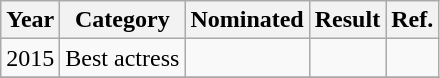<table class="wikitable">
<tr>
<th>Year</th>
<th>Category</th>
<th>Nominated</th>
<th>Result</th>
<th>Ref.</th>
</tr>
<tr>
<td>2015</td>
<td>Best actress</td>
<td></td>
<td></td>
<td></td>
</tr>
<tr>
</tr>
</table>
